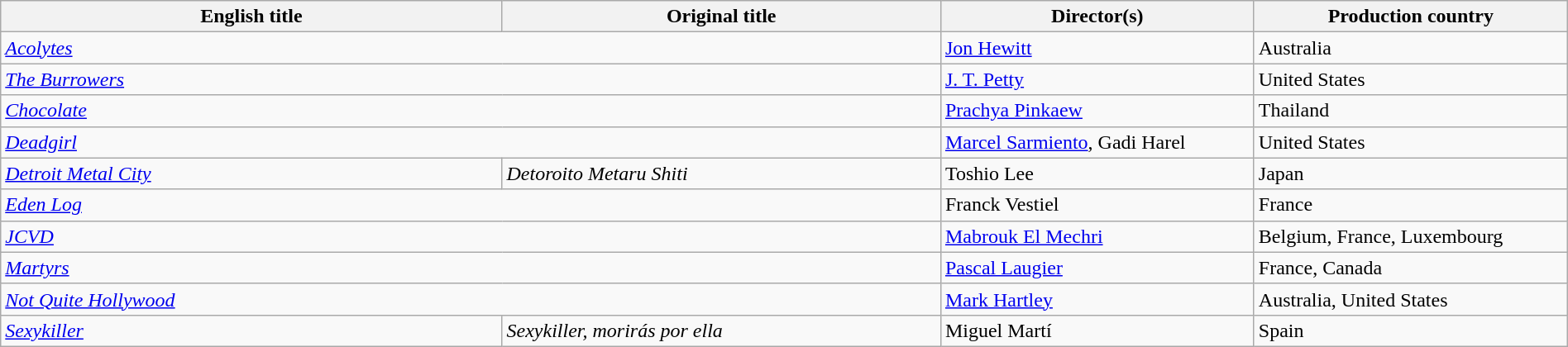<table class="sortable wikitable" width="100%" cellpadding="5">
<tr>
<th scope="col" width="32%">English title</th>
<th scope="col" width="28%">Original title</th>
<th scope="col" width="20%">Director(s)</th>
<th scope="col" width="20%">Production country</th>
</tr>
<tr>
<td colspan=2><em><a href='#'>Acolytes</a></em></td>
<td><a href='#'>Jon Hewitt</a></td>
<td>Australia</td>
</tr>
<tr>
<td colspan=2><em><a href='#'>The Burrowers</a></em></td>
<td><a href='#'>J. T. Petty</a></td>
<td>United States</td>
</tr>
<tr>
<td colspan=2><em><a href='#'>Chocolate</a></em></td>
<td><a href='#'>Prachya Pinkaew</a></td>
<td>Thailand</td>
</tr>
<tr>
<td colspan=2><em><a href='#'>Deadgirl</a></em></td>
<td><a href='#'>Marcel Sarmiento</a>, Gadi Harel</td>
<td>United States</td>
</tr>
<tr>
<td><em><a href='#'>Detroit Metal City</a></em></td>
<td><em>Detoroito Metaru Shiti</em></td>
<td>Toshio Lee</td>
<td>Japan</td>
</tr>
<tr>
<td colspan=2><em><a href='#'>Eden Log</a></em></td>
<td>Franck Vestiel</td>
<td>France</td>
</tr>
<tr>
<td colspan=2><em><a href='#'>JCVD</a></em></td>
<td><a href='#'>Mabrouk El Mechri</a></td>
<td>Belgium, France, Luxembourg</td>
</tr>
<tr>
<td colspan=2><em><a href='#'>Martyrs</a></em></td>
<td><a href='#'>Pascal Laugier</a></td>
<td>France, Canada</td>
</tr>
<tr>
<td colspan=2><em><a href='#'>Not Quite Hollywood</a></em></td>
<td><a href='#'>Mark Hartley</a></td>
<td>Australia, United States</td>
</tr>
<tr>
<td><em><a href='#'>Sexykiller</a></em></td>
<td><em>Sexykiller, morirás por ella</em></td>
<td>Miguel Martí</td>
<td>Spain</td>
</tr>
</table>
